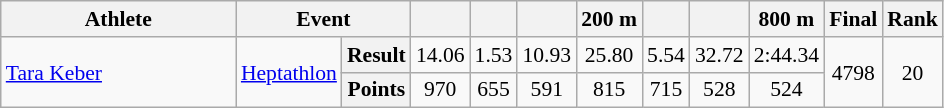<table class="wikitable" style="font-size:90%; text-align:center">
<tr>
<th width="150">Athlete</th>
<th width="50" colspan=2>Event</th>
<th></th>
<th></th>
<th></th>
<th>200 m</th>
<th></th>
<th></th>
<th>800 m</th>
<th>Final</th>
<th>Rank</th>
</tr>
<tr>
<td align="left" rowspan="2"><a href='#'>Tara Keber</a></td>
<td align="left" rowspan="2"><a href='#'>Heptathlon</a></td>
<th>Result</th>
<td>14.06 </td>
<td>1.53 </td>
<td>10.93 </td>
<td>25.80</td>
<td>5.54</td>
<td>32.72 </td>
<td>2:44.34</td>
<td rowspan="2">4798 </td>
<td rowspan="2">20</td>
</tr>
<tr>
<th>Points</th>
<td>970</td>
<td>655</td>
<td>591</td>
<td>815</td>
<td>715</td>
<td>528</td>
<td>524</td>
</tr>
</table>
